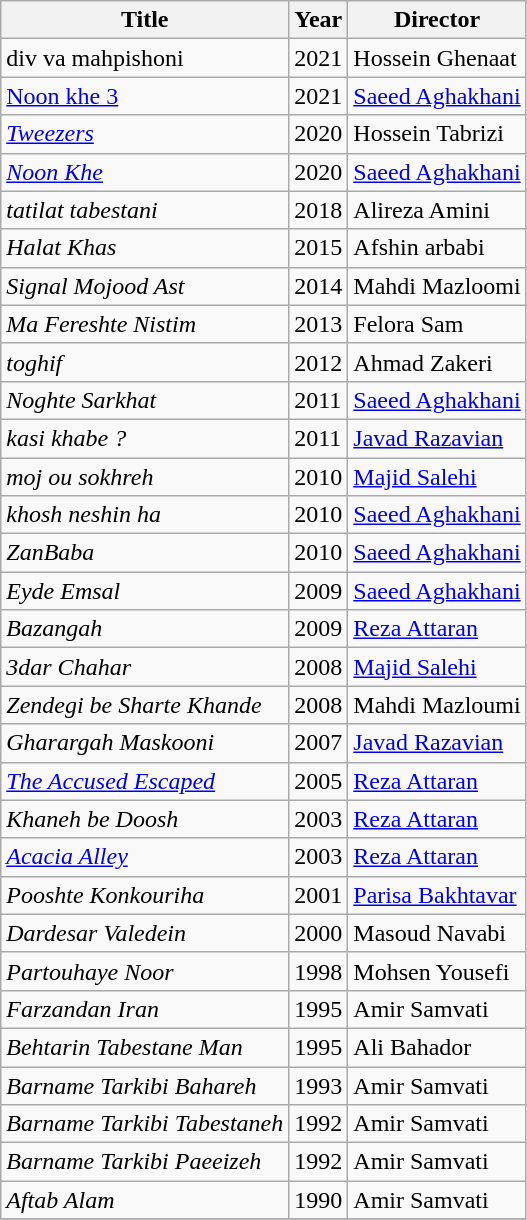<table class="wikitable">
<tr>
<th>Title</th>
<th>Year</th>
<th>Director</th>
</tr>
<tr>
<td>div va mahpishoni</td>
<td>2021</td>
<td>Hossein Ghenaat</td>
</tr>
<tr>
<td><a href='#'>Noon khe 3</a></td>
<td>2021</td>
<td><a href='#'>Saeed Aghakhani</a></td>
</tr>
<tr>
<td><em><a href='#'>Tweezers</a></em></td>
<td>2020</td>
<td>Hossein Tabrizi</td>
</tr>
<tr>
<td><em><a href='#'>Noon Khe</a></em></td>
<td>2020</td>
<td><a href='#'>Saeed Aghakhani</a></td>
</tr>
<tr>
<td><em>tatilat tabestani</em></td>
<td>2018</td>
<td>Alireza Amini</td>
</tr>
<tr>
<td><em>Halat Khas</em></td>
<td>2015</td>
<td>Afshin arbabi</td>
</tr>
<tr>
<td><em>Signal Mojood Ast</em></td>
<td>2014</td>
<td>Mahdi Mazloomi</td>
</tr>
<tr>
<td><em>Ma Fereshte Nistim</em></td>
<td>2013</td>
<td>Felora Sam</td>
</tr>
<tr>
<td><em>toghif </em></td>
<td>2012</td>
<td>Ahmad Zakeri</td>
</tr>
<tr>
<td><em>Noghte Sarkhat</em></td>
<td>2011</td>
<td><a href='#'>Saeed Aghakhani</a></td>
</tr>
<tr>
<td><em>kasi khabe ?</em></td>
<td>2011</td>
<td><a href='#'>Javad Razavian</a></td>
</tr>
<tr>
<td><em>moj ou sokhreh</em></td>
<td>2010</td>
<td><a href='#'>Majid Salehi</a></td>
</tr>
<tr>
<td><em>khosh neshin ha</em></td>
<td>2010</td>
<td><a href='#'>Saeed Aghakhani</a></td>
</tr>
<tr>
<td><em>ZanBaba</em></td>
<td>2010</td>
<td><a href='#'>Saeed Aghakhani</a></td>
</tr>
<tr>
<td><em>Eyde Emsal</em></td>
<td>2009</td>
<td><a href='#'>Saeed Aghakhani</a></td>
</tr>
<tr>
<td><em>Bazangah</em></td>
<td>2009</td>
<td><a href='#'>Reza Attaran</a></td>
</tr>
<tr>
<td><em>3dar Chahar</em></td>
<td>2008</td>
<td><a href='#'>Majid Salehi</a></td>
</tr>
<tr>
<td><em>Zendegi be Sharte Khande</em></td>
<td>2008</td>
<td>Mahdi Mazloumi</td>
</tr>
<tr>
<td><em>Gharargah Maskooni</em></td>
<td>2007</td>
<td><a href='#'>Javad Razavian</a></td>
</tr>
<tr>
<td><em><a href='#'>The Accused Escaped</a></em></td>
<td>2005</td>
<td><a href='#'>Reza Attaran</a></td>
</tr>
<tr>
<td><em>Khaneh be Doosh</em></td>
<td>2003</td>
<td><a href='#'>Reza Attaran</a></td>
</tr>
<tr>
<td><em><a href='#'>Acacia Alley</a></em></td>
<td>2003</td>
<td><a href='#'>Reza Attaran</a></td>
</tr>
<tr>
<td><em>Pooshte Konkouriha</em></td>
<td>2001</td>
<td><a href='#'>Parisa Bakhtavar</a></td>
</tr>
<tr>
<td><em>Dardesar Valedein</em></td>
<td>2000</td>
<td>Masoud Navabi</td>
</tr>
<tr>
<td><em>Partouhaye Noor</em></td>
<td>1998</td>
<td>Mohsen Yousefi</td>
</tr>
<tr>
<td><em>Farzandan Iran</em></td>
<td>1995</td>
<td>Amir Samvati</td>
</tr>
<tr>
<td><em>Behtarin Tabestane Man</em></td>
<td>1995</td>
<td>Ali Bahador</td>
</tr>
<tr>
<td><em>Barname Tarkibi Bahareh</em></td>
<td>1993</td>
<td>Amir Samvati</td>
</tr>
<tr>
<td><em>Barname Tarkibi Tabestaneh</em></td>
<td>1992</td>
<td>Amir Samvati</td>
</tr>
<tr>
<td><em>Barname Tarkibi Paeeizeh</em></td>
<td>1992</td>
<td>Amir Samvati</td>
</tr>
<tr>
<td><em>Aftab Alam</em></td>
<td>1990</td>
<td>Amir Samvati</td>
</tr>
<tr>
</tr>
</table>
